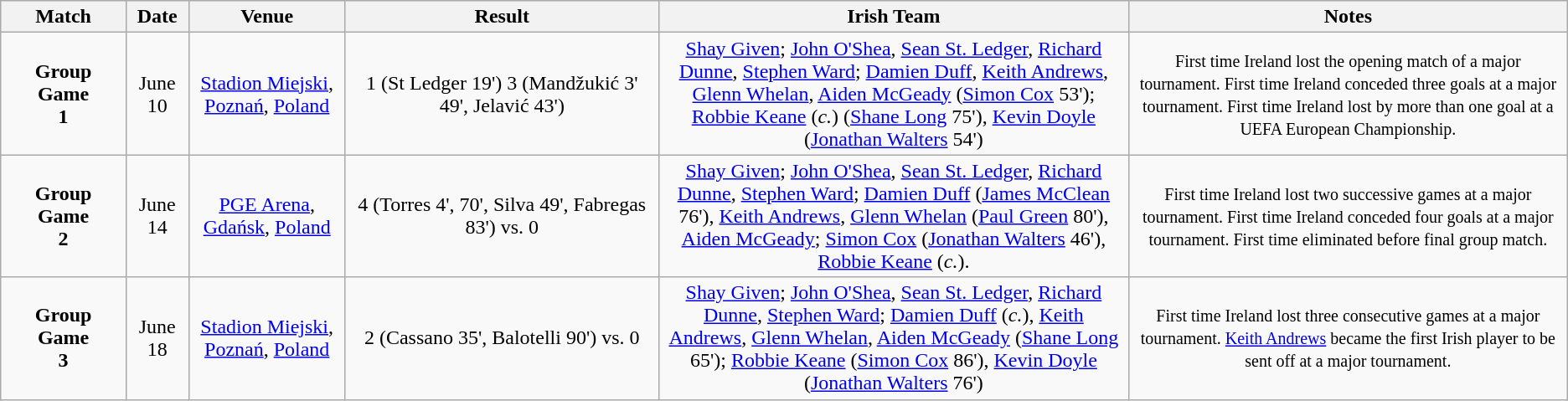<table class="wikitable">
<tr style="background:#efefef">
<th width=8%>Match</th>
<th width=4%>Date</th>
<th width=10%>Venue</th>
<th width=20%>Result</th>
<th width=30%>Irish Team</th>
<th width=28%>Notes</th>
</tr>
<tr align="center">
<td><strong>Group <br>Game<br> 1</strong></td>
<td>June 10</td>
<td><a href='#'>Stadion Miejski</a>,<br><a href='#'>Poznań</a>, <a href='#'>Poland</a></td>
<td> 1 (St Ledger 19')  3 (Mandžukić 3' 49', Jelavić 43') </td>
<td><a href='#'>Shay Given</a>; <a href='#'>John O'Shea</a>, <a href='#'>Sean St. Ledger</a>, <a href='#'>Richard Dunne</a>, <a href='#'>Stephen Ward</a>; <a href='#'>Damien Duff</a>, <a href='#'>Keith Andrews</a>, <a href='#'>Glenn Whelan</a>, <a href='#'>Aiden McGeady</a> (<a href='#'>Simon Cox</a> 53'); <a href='#'>Robbie Keane</a> (<em>c.</em>) (<a href='#'>Shane Long</a> 75'), <a href='#'>Kevin Doyle</a> (<a href='#'>Jonathan Walters</a> 54')</td>
<td><small> First time Ireland lost the opening match of a major tournament. First time Ireland conceded three goals at a major tournament. First time Ireland lost by more than one goal at a UEFA European Championship.</small></td>
</tr>
<tr align="center">
<td><strong>Group<br> Game <br>2</strong></td>
<td>June 14</td>
<td><a href='#'>PGE Arena</a>,<br><a href='#'>Gdańsk</a>, <a href='#'>Poland</a></td>
<td> 4 (Torres 4', 70', Silva 49', Fabregas 83') vs.  0 </td>
<td><a href='#'>Shay Given</a>; <a href='#'>John O'Shea</a>, <a href='#'>Sean St. Ledger</a>, <a href='#'>Richard Dunne</a>, <a href='#'>Stephen Ward</a>; <a href='#'>Damien Duff</a> (<a href='#'>James McClean</a> 76'), <a href='#'>Keith Andrews</a>, <a href='#'>Glenn Whelan</a> (<a href='#'>Paul Green</a> 80'), <a href='#'>Aiden McGeady</a>; <a href='#'>Simon Cox</a> (<a href='#'>Jonathan Walters</a> 46'), <a href='#'>Robbie Keane</a> (<em>c.</em>).</td>
<td><small> First time Ireland lost two successive games at a major tournament. First time Ireland conceded four goals at a major tournament. First time eliminated before final group match.</small></td>
</tr>
<tr align="center">
<td><strong>Group <br>Game<br> 3</strong></td>
<td>June 18</td>
<td><a href='#'>Stadion Miejski</a>,<br><a href='#'>Poznań</a>, <a href='#'>Poland</a></td>
<td> 2 (Cassano 35', Balotelli 90') vs.  0 </td>
<td><a href='#'>Shay Given</a>; <a href='#'>John O'Shea</a>, <a href='#'>Sean St. Ledger</a>, <a href='#'>Richard Dunne</a>, <a href='#'>Stephen Ward</a>; <a href='#'>Damien Duff</a> (<em>c.</em>), <a href='#'>Keith Andrews</a>, <a href='#'>Glenn Whelan</a>, <a href='#'>Aiden McGeady</a> (<a href='#'>Shane Long</a> 65'); <a href='#'>Robbie Keane</a> (<a href='#'>Simon Cox</a> 86'), <a href='#'>Kevin Doyle</a> (<a href='#'>Jonathan Walters</a> 76')</td>
<td><small> First time Ireland lost three consecutive games at a major tournament. <a href='#'>Keith Andrews</a> became the first Irish player to be sent off at a major tournament.</small></td>
</tr>
</table>
